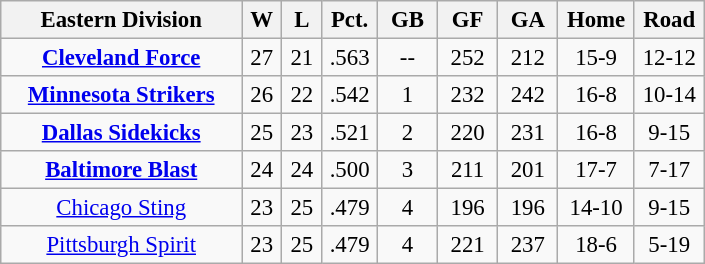<table class="wikitable" width="470" style="font-size:95%; text-align:center">
<tr>
<th width="30%">Eastern Division</th>
<th width="5%">W</th>
<th width="5%">L</th>
<th width="5%">Pct.</th>
<th width="7.5%">GB</th>
<th width="7.5%">GF</th>
<th width="7.5%">GA</th>
<th width="7.5%">Home</th>
<th width="7.5%">Road</th>
</tr>
<tr>
<td><strong><a href='#'>Cleveland Force</a></strong></td>
<td>27</td>
<td>21</td>
<td>.563</td>
<td>--</td>
<td>252</td>
<td>212</td>
<td>15-9</td>
<td>12-12</td>
</tr>
<tr>
<td><strong><a href='#'>Minnesota Strikers</a></strong></td>
<td>26</td>
<td>22</td>
<td>.542</td>
<td>1</td>
<td>232</td>
<td>242</td>
<td>16-8</td>
<td>10-14</td>
</tr>
<tr>
<td><strong><a href='#'>Dallas Sidekicks</a></strong></td>
<td>25</td>
<td>23</td>
<td>.521</td>
<td>2</td>
<td>220</td>
<td>231</td>
<td>16-8</td>
<td>9-15</td>
</tr>
<tr>
<td><strong><a href='#'>Baltimore Blast</a></strong></td>
<td>24</td>
<td>24</td>
<td>.500</td>
<td>3</td>
<td>211</td>
<td>201</td>
<td>17-7</td>
<td>7-17</td>
</tr>
<tr>
<td><a href='#'>Chicago Sting</a></td>
<td>23</td>
<td>25</td>
<td>.479</td>
<td>4</td>
<td>196</td>
<td>196</td>
<td>14-10</td>
<td>9-15</td>
</tr>
<tr>
<td><a href='#'>Pittsburgh Spirit</a></td>
<td>23</td>
<td>25</td>
<td>.479</td>
<td>4</td>
<td>221</td>
<td>237</td>
<td>18-6</td>
<td>5-19</td>
</tr>
</table>
